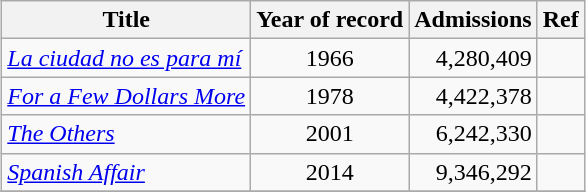<table class="wikitable" style="margin:1em auto;">
<tr>
<th>Title</th>
<th>Year of record</th>
<th>Admissions</th>
<th>Ref</th>
</tr>
<tr>
<td><em><a href='#'>La ciudad no es para mí</a></em></td>
<td align = "center">1966</td>
<td align = "right">4,280,409</td>
<td></td>
</tr>
<tr>
<td><em><a href='#'>For a Few Dollars More</a></em></td>
<td align = "center">1978</td>
<td align = "right">4,422,378</td>
<td></td>
</tr>
<tr>
<td><em><a href='#'>The Others</a></em></td>
<td align = "center">2001</td>
<td align = "right">6,242,330</td>
<td></td>
</tr>
<tr>
<td><em><a href='#'>Spanish Affair</a></em></td>
<td align = "center">2014</td>
<td align = "right">9,346,292</td>
<td></td>
</tr>
<tr>
</tr>
</table>
